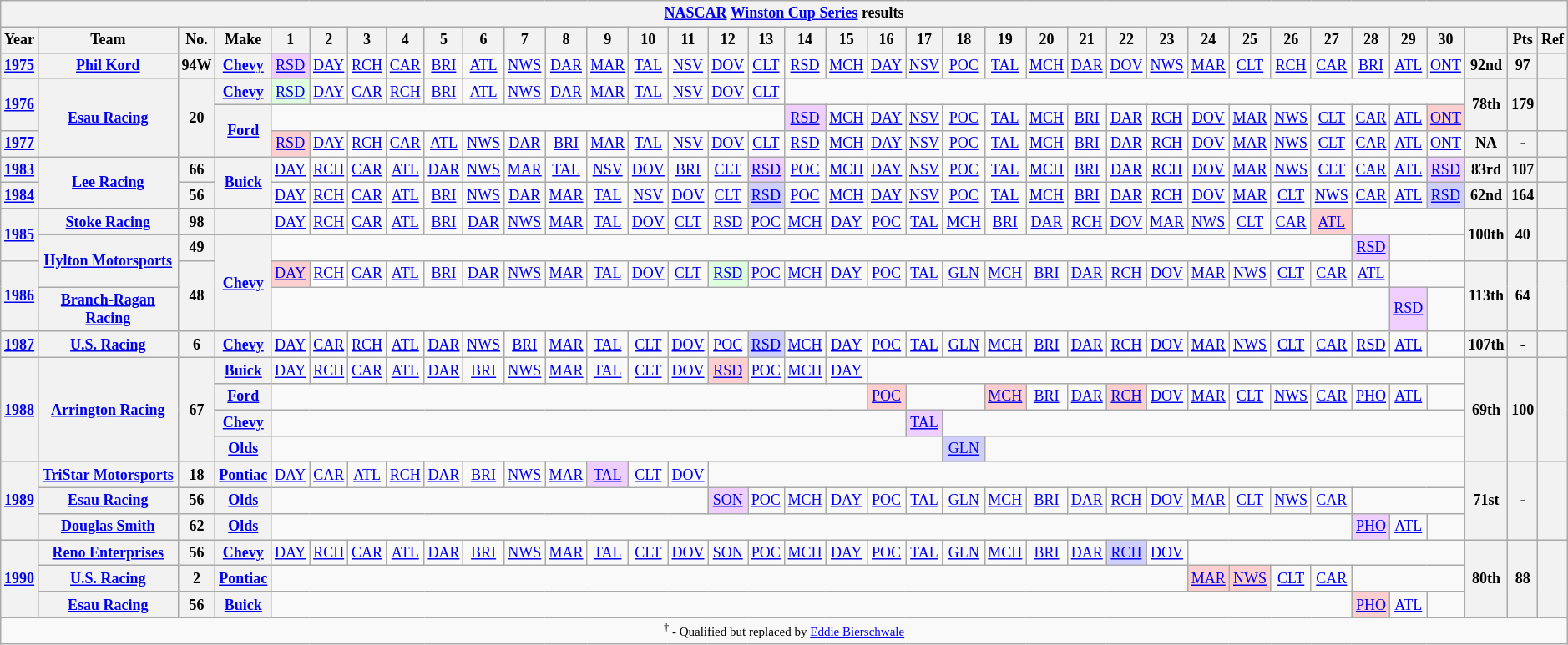<table class="wikitable" style="text-align:center; font-size:75%">
<tr>
<th colspan=45><a href='#'>NASCAR</a> <a href='#'>Winston Cup Series</a> results</th>
</tr>
<tr>
<th>Year</th>
<th>Team</th>
<th>No.</th>
<th>Make</th>
<th>1</th>
<th>2</th>
<th>3</th>
<th>4</th>
<th>5</th>
<th>6</th>
<th>7</th>
<th>8</th>
<th>9</th>
<th>10</th>
<th>11</th>
<th>12</th>
<th>13</th>
<th>14</th>
<th>15</th>
<th>16</th>
<th>17</th>
<th>18</th>
<th>19</th>
<th>20</th>
<th>21</th>
<th>22</th>
<th>23</th>
<th>24</th>
<th>25</th>
<th>26</th>
<th>27</th>
<th>28</th>
<th>29</th>
<th>30</th>
<th></th>
<th>Pts</th>
<th>Ref</th>
</tr>
<tr>
<th><a href='#'>1975</a></th>
<th><a href='#'>Phil Kord</a></th>
<th>94W</th>
<th><a href='#'>Chevy</a></th>
<td style="background:#EFCFFF;"><a href='#'>RSD</a><br></td>
<td><a href='#'>DAY</a></td>
<td><a href='#'>RCH</a></td>
<td><a href='#'>CAR</a></td>
<td><a href='#'>BRI</a></td>
<td><a href='#'>ATL</a></td>
<td><a href='#'>NWS</a></td>
<td><a href='#'>DAR</a></td>
<td><a href='#'>MAR</a></td>
<td><a href='#'>TAL</a></td>
<td><a href='#'>NSV</a></td>
<td><a href='#'>DOV</a></td>
<td><a href='#'>CLT</a></td>
<td><a href='#'>RSD</a></td>
<td><a href='#'>MCH</a></td>
<td><a href='#'>DAY</a></td>
<td><a href='#'>NSV</a></td>
<td><a href='#'>POC</a></td>
<td><a href='#'>TAL</a></td>
<td><a href='#'>MCH</a></td>
<td><a href='#'>DAR</a></td>
<td><a href='#'>DOV</a></td>
<td><a href='#'>NWS</a></td>
<td><a href='#'>MAR</a></td>
<td><a href='#'>CLT</a></td>
<td><a href='#'>RCH</a></td>
<td><a href='#'>CAR</a></td>
<td><a href='#'>BRI</a></td>
<td><a href='#'>ATL</a></td>
<td><a href='#'>ONT</a></td>
<th>92nd</th>
<th>97</th>
<th></th>
</tr>
<tr>
<th rowspan=2><a href='#'>1976</a></th>
<th rowspan=3><a href='#'>Esau Racing</a></th>
<th rowspan=3>20</th>
<th><a href='#'>Chevy</a></th>
<td style="background:#DFFFDF;"><a href='#'>RSD</a><br></td>
<td><a href='#'>DAY</a></td>
<td><a href='#'>CAR</a></td>
<td><a href='#'>RCH</a></td>
<td><a href='#'>BRI</a></td>
<td><a href='#'>ATL</a></td>
<td><a href='#'>NWS</a></td>
<td><a href='#'>DAR</a></td>
<td><a href='#'>MAR</a></td>
<td><a href='#'>TAL</a></td>
<td><a href='#'>NSV</a></td>
<td><a href='#'>DOV</a></td>
<td><a href='#'>CLT</a></td>
<td colspan=17></td>
<th rowspan=2>78th</th>
<th rowspan=2>179</th>
<th rowspan=2></th>
</tr>
<tr>
<th rowspan=2><a href='#'>Ford</a></th>
<td colspan=13></td>
<td style="background:#EFCFFF;"><a href='#'>RSD</a><br></td>
<td><a href='#'>MCH</a></td>
<td><a href='#'>DAY</a></td>
<td><a href='#'>NSV</a></td>
<td><a href='#'>POC</a></td>
<td><a href='#'>TAL</a></td>
<td><a href='#'>MCH</a></td>
<td><a href='#'>BRI</a></td>
<td><a href='#'>DAR</a></td>
<td><a href='#'>RCH</a></td>
<td><a href='#'>DOV</a></td>
<td><a href='#'>MAR</a></td>
<td><a href='#'>NWS</a></td>
<td><a href='#'>CLT</a></td>
<td><a href='#'>CAR</a></td>
<td><a href='#'>ATL</a></td>
<td style="background:#FFCFCF;"><a href='#'>ONT</a><br></td>
</tr>
<tr>
<th><a href='#'>1977</a></th>
<td style="background:#FFCFCF;"><a href='#'>RSD</a><br></td>
<td><a href='#'>DAY</a></td>
<td><a href='#'>RCH</a></td>
<td><a href='#'>CAR</a></td>
<td><a href='#'>ATL</a></td>
<td><a href='#'>NWS</a></td>
<td><a href='#'>DAR</a></td>
<td><a href='#'>BRI</a></td>
<td><a href='#'>MAR</a></td>
<td><a href='#'>TAL</a></td>
<td><a href='#'>NSV</a></td>
<td><a href='#'>DOV</a></td>
<td><a href='#'>CLT</a></td>
<td><a href='#'>RSD</a></td>
<td><a href='#'>MCH</a></td>
<td><a href='#'>DAY</a></td>
<td><a href='#'>NSV</a></td>
<td><a href='#'>POC</a></td>
<td><a href='#'>TAL</a></td>
<td><a href='#'>MCH</a></td>
<td><a href='#'>BRI</a></td>
<td><a href='#'>DAR</a></td>
<td><a href='#'>RCH</a></td>
<td><a href='#'>DOV</a></td>
<td><a href='#'>MAR</a></td>
<td><a href='#'>NWS</a></td>
<td><a href='#'>CLT</a></td>
<td><a href='#'>CAR</a></td>
<td><a href='#'>ATL</a></td>
<td><a href='#'>ONT</a></td>
<th>NA</th>
<th>-</th>
<th></th>
</tr>
<tr>
<th><a href='#'>1983</a></th>
<th rowspan=2><a href='#'>Lee Racing</a></th>
<th>66</th>
<th rowspan=2><a href='#'>Buick</a></th>
<td><a href='#'>DAY</a></td>
<td><a href='#'>RCH</a></td>
<td><a href='#'>CAR</a></td>
<td><a href='#'>ATL</a></td>
<td><a href='#'>DAR</a></td>
<td><a href='#'>NWS</a></td>
<td><a href='#'>MAR</a></td>
<td><a href='#'>TAL</a></td>
<td><a href='#'>NSV</a></td>
<td><a href='#'>DOV</a></td>
<td><a href='#'>BRI</a></td>
<td><a href='#'>CLT</a></td>
<td style="background:#EFCFFF;"><a href='#'>RSD</a><br></td>
<td><a href='#'>POC</a></td>
<td><a href='#'>MCH</a></td>
<td><a href='#'>DAY</a></td>
<td><a href='#'>NSV</a></td>
<td><a href='#'>POC</a></td>
<td><a href='#'>TAL</a></td>
<td><a href='#'>MCH</a></td>
<td><a href='#'>BRI</a></td>
<td><a href='#'>DAR</a></td>
<td><a href='#'>RCH</a></td>
<td><a href='#'>DOV</a></td>
<td><a href='#'>MAR</a></td>
<td><a href='#'>NWS</a></td>
<td><a href='#'>CLT</a></td>
<td><a href='#'>CAR</a></td>
<td><a href='#'>ATL</a></td>
<td style="background:#EFCFFF;"><a href='#'>RSD</a><br></td>
<th>83rd</th>
<th>107</th>
<th></th>
</tr>
<tr>
<th><a href='#'>1984</a></th>
<th>56</th>
<td><a href='#'>DAY</a></td>
<td><a href='#'>RCH</a></td>
<td><a href='#'>CAR</a></td>
<td><a href='#'>ATL</a></td>
<td><a href='#'>BRI</a></td>
<td><a href='#'>NWS</a></td>
<td><a href='#'>DAR</a></td>
<td><a href='#'>MAR</a></td>
<td><a href='#'>TAL</a></td>
<td><a href='#'>NSV</a></td>
<td><a href='#'>DOV</a></td>
<td><a href='#'>CLT</a></td>
<td style="background:#CFCFFF;"><a href='#'>RSD</a><br></td>
<td><a href='#'>POC</a></td>
<td><a href='#'>MCH</a></td>
<td><a href='#'>DAY</a></td>
<td><a href='#'>NSV</a></td>
<td><a href='#'>POC</a></td>
<td><a href='#'>TAL</a></td>
<td><a href='#'>MCH</a></td>
<td><a href='#'>BRI</a></td>
<td><a href='#'>DAR</a></td>
<td><a href='#'>RCH</a></td>
<td><a href='#'>DOV</a></td>
<td><a href='#'>MAR</a></td>
<td><a href='#'>CLT</a></td>
<td><a href='#'>NWS</a></td>
<td><a href='#'>CAR</a></td>
<td><a href='#'>ATL</a></td>
<td style="background:#CFCFFF;"><a href='#'>RSD</a><br></td>
<th>62nd</th>
<th>164</th>
<th></th>
</tr>
<tr>
<th rowspan=2><a href='#'>1985</a></th>
<th><a href='#'>Stoke Racing</a></th>
<th>98</th>
<th></th>
<td><a href='#'>DAY</a></td>
<td><a href='#'>RCH</a></td>
<td><a href='#'>CAR</a></td>
<td><a href='#'>ATL</a></td>
<td><a href='#'>BRI</a></td>
<td><a href='#'>DAR</a></td>
<td><a href='#'>NWS</a></td>
<td><a href='#'>MAR</a></td>
<td><a href='#'>TAL</a></td>
<td><a href='#'>DOV</a></td>
<td><a href='#'>CLT</a></td>
<td><a href='#'>RSD</a></td>
<td><a href='#'>POC</a></td>
<td><a href='#'>MCH</a></td>
<td><a href='#'>DAY</a></td>
<td><a href='#'>POC</a></td>
<td><a href='#'>TAL</a></td>
<td><a href='#'>MCH</a></td>
<td><a href='#'>BRI</a></td>
<td><a href='#'>DAR</a></td>
<td><a href='#'>RCH</a></td>
<td><a href='#'>DOV</a></td>
<td><a href='#'>MAR</a></td>
<td><a href='#'>NWS</a></td>
<td><a href='#'>CLT</a></td>
<td><a href='#'>CAR</a></td>
<td style="background:#FFCFCF;"><a href='#'>ATL</a><br></td>
<td colspan=3></td>
<th rowspan=2>100th</th>
<th rowspan=2>40</th>
<th rowspan=2></th>
</tr>
<tr>
<th rowspan=2><a href='#'>Hylton Motorsports</a></th>
<th>49</th>
<th rowspan=3><a href='#'>Chevy</a></th>
<td colspan=27></td>
<td style="background:#EFCFFF;"><a href='#'>RSD</a><br></td>
<td colspan=2></td>
</tr>
<tr>
<th rowspan=2><a href='#'>1986</a></th>
<th rowspan=2>48</th>
<td style="background:#FFCFCF;"><a href='#'>DAY</a><br></td>
<td style="background:#FFFFFF;"><a href='#'>RCH</a><br></td>
<td><a href='#'>CAR</a></td>
<td><a href='#'>ATL</a></td>
<td><a href='#'>BRI</a></td>
<td><a href='#'>DAR</a></td>
<td><a href='#'>NWS</a></td>
<td><a href='#'>MAR</a></td>
<td><a href='#'>TAL</a></td>
<td><a href='#'>DOV</a></td>
<td><a href='#'>CLT</a></td>
<td style="background:#DFFFDF;"><a href='#'>RSD</a><br></td>
<td><a href='#'>POC</a></td>
<td><a href='#'>MCH</a></td>
<td><a href='#'>DAY</a></td>
<td><a href='#'>POC</a></td>
<td><a href='#'>TAL</a></td>
<td><a href='#'>GLN</a></td>
<td><a href='#'>MCH</a></td>
<td><a href='#'>BRI</a></td>
<td><a href='#'>DAR</a></td>
<td><a href='#'>RCH</a></td>
<td><a href='#'>DOV</a></td>
<td><a href='#'>MAR</a></td>
<td><a href='#'>NWS</a></td>
<td><a href='#'>CLT</a></td>
<td><a href='#'>CAR</a></td>
<td><a href='#'>ATL</a></td>
<td colspan=2></td>
<th rowspan=2>113th</th>
<th rowspan=2>64</th>
<th rowspan=2></th>
</tr>
<tr>
<th><a href='#'>Branch-Ragan Racing</a></th>
<td colspan=28></td>
<td style="background:#EFCFFF;"><a href='#'>RSD</a><br></td>
<td></td>
</tr>
<tr>
<th><a href='#'>1987</a></th>
<th><a href='#'>U.S. Racing</a></th>
<th>6</th>
<th><a href='#'>Chevy</a></th>
<td><a href='#'>DAY</a></td>
<td><a href='#'>CAR</a></td>
<td><a href='#'>RCH</a></td>
<td><a href='#'>ATL</a></td>
<td><a href='#'>DAR</a></td>
<td><a href='#'>NWS</a></td>
<td><a href='#'>BRI</a></td>
<td><a href='#'>MAR</a></td>
<td><a href='#'>TAL</a></td>
<td><a href='#'>CLT</a></td>
<td><a href='#'>DOV</a></td>
<td><a href='#'>POC</a></td>
<td style="background:#CFCFFF;"><a href='#'>RSD</a><br></td>
<td><a href='#'>MCH</a></td>
<td><a href='#'>DAY</a></td>
<td><a href='#'>POC</a></td>
<td><a href='#'>TAL</a></td>
<td><a href='#'>GLN</a></td>
<td><a href='#'>MCH</a></td>
<td><a href='#'>BRI</a></td>
<td><a href='#'>DAR</a></td>
<td><a href='#'>RCH</a></td>
<td><a href='#'>DOV</a></td>
<td><a href='#'>MAR</a></td>
<td><a href='#'>NWS</a></td>
<td><a href='#'>CLT</a></td>
<td><a href='#'>CAR</a></td>
<td><a href='#'>RSD</a></td>
<td><a href='#'>ATL</a></td>
<td></td>
<th>107th</th>
<th>-</th>
<th></th>
</tr>
<tr>
<th rowspan=4><a href='#'>1988</a></th>
<th rowspan=4><a href='#'>Arrington Racing</a></th>
<th rowspan=4>67</th>
<th><a href='#'>Buick</a></th>
<td><a href='#'>DAY</a></td>
<td><a href='#'>RCH</a></td>
<td><a href='#'>CAR</a></td>
<td><a href='#'>ATL</a></td>
<td><a href='#'>DAR</a></td>
<td><a href='#'>BRI</a></td>
<td><a href='#'>NWS</a></td>
<td><a href='#'>MAR</a></td>
<td><a href='#'>TAL</a></td>
<td><a href='#'>CLT</a></td>
<td><a href='#'>DOV</a></td>
<td style="background:#FFCFCF;"><a href='#'>RSD</a><br></td>
<td><a href='#'>POC</a></td>
<td><a href='#'>MCH</a></td>
<td><a href='#'>DAY</a></td>
<td colspan=15></td>
<th rowspan=4>69th</th>
<th rowspan=4>100</th>
<th rowspan=4></th>
</tr>
<tr>
<th><a href='#'>Ford</a></th>
<td colspan=15></td>
<td style="background:#FFCFCF;"><a href='#'>POC</a><br></td>
<td colspan=2></td>
<td style="background:#FFCFCF;"><a href='#'>MCH</a><br></td>
<td><a href='#'>BRI</a></td>
<td><a href='#'>DAR</a></td>
<td style="background:#FFCFCF;"><a href='#'>RCH</a><br></td>
<td><a href='#'>DOV</a></td>
<td><a href='#'>MAR</a></td>
<td><a href='#'>CLT</a></td>
<td><a href='#'>NWS</a></td>
<td><a href='#'>CAR</a></td>
<td><a href='#'>PHO</a></td>
<td><a href='#'>ATL</a></td>
<td></td>
</tr>
<tr>
<th><a href='#'>Chevy</a></th>
<td colspan=16></td>
<td style="background:#EFCFFF;"><a href='#'>TAL</a><br></td>
<td colspan=13></td>
</tr>
<tr>
<th><a href='#'>Olds</a></th>
<td colspan=17></td>
<td style="background:#CFCFFF;"><a href='#'>GLN</a><br></td>
<td colspan=12></td>
</tr>
<tr>
<th rowspan=3><a href='#'>1989</a></th>
<th><a href='#'>TriStar Motorsports</a></th>
<th>18</th>
<th><a href='#'>Pontiac</a></th>
<td><a href='#'>DAY</a></td>
<td><a href='#'>CAR</a></td>
<td><a href='#'>ATL</a></td>
<td><a href='#'>RCH</a></td>
<td><a href='#'>DAR</a></td>
<td><a href='#'>BRI</a></td>
<td><a href='#'>NWS</a></td>
<td><a href='#'>MAR</a></td>
<td style="background:#EFCFFF;"><a href='#'>TAL</a><br></td>
<td><a href='#'>CLT</a></td>
<td><a href='#'>DOV</a></td>
<td colspan=19></td>
<th rowspan=3>71st</th>
<th rowspan=3>-</th>
<th rowspan=3></th>
</tr>
<tr>
<th><a href='#'>Esau Racing</a></th>
<th>56</th>
<th><a href='#'>Olds</a></th>
<td colspan=11></td>
<td style="background:#EFCFFF;"><a href='#'>SON</a><br></td>
<td><a href='#'>POC</a></td>
<td><a href='#'>MCH</a></td>
<td><a href='#'>DAY</a></td>
<td><a href='#'>POC</a></td>
<td><a href='#'>TAL</a></td>
<td><a href='#'>GLN</a></td>
<td><a href='#'>MCH</a></td>
<td><a href='#'>BRI</a></td>
<td><a href='#'>DAR</a></td>
<td><a href='#'>RCH</a></td>
<td><a href='#'>DOV</a></td>
<td><a href='#'>MAR</a></td>
<td><a href='#'>CLT</a></td>
<td><a href='#'>NWS</a></td>
<td><a href='#'>CAR</a></td>
<td colspan=3></td>
</tr>
<tr>
<th><a href='#'>Douglas Smith</a></th>
<th>62</th>
<th><a href='#'>Olds</a></th>
<td colspan=27></td>
<td style="background:#EFCFFF;"><a href='#'>PHO</a><br></td>
<td><a href='#'>ATL</a></td>
<td></td>
</tr>
<tr>
<th rowspan=3><a href='#'>1990</a></th>
<th><a href='#'>Reno Enterprises</a></th>
<th>56</th>
<th><a href='#'>Chevy</a></th>
<td><a href='#'>DAY</a></td>
<td><a href='#'>RCH</a></td>
<td><a href='#'>CAR</a></td>
<td><a href='#'>ATL</a></td>
<td><a href='#'>DAR</a></td>
<td><a href='#'>BRI</a></td>
<td><a href='#'>NWS</a></td>
<td><a href='#'>MAR</a></td>
<td><a href='#'>TAL</a></td>
<td><a href='#'>CLT</a></td>
<td><a href='#'>DOV</a></td>
<td><a href='#'>SON</a></td>
<td><a href='#'>POC</a></td>
<td><a href='#'>MCH</a></td>
<td><a href='#'>DAY</a></td>
<td><a href='#'>POC</a></td>
<td><a href='#'>TAL</a></td>
<td><a href='#'>GLN</a></td>
<td><a href='#'>MCH</a></td>
<td><a href='#'>BRI</a></td>
<td><a href='#'>DAR</a></td>
<td style="background:#CFCFFF;"><a href='#'>RCH</a><br></td>
<td><a href='#'>DOV</a></td>
<td colspan=7></td>
<th rowspan=3>80th</th>
<th rowspan=3>88</th>
<th rowspan=3></th>
</tr>
<tr>
<th><a href='#'>U.S. Racing</a></th>
<th>2</th>
<th><a href='#'>Pontiac</a></th>
<td colspan=23></td>
<td style="background:#FFCFCF;"><a href='#'>MAR</a><br></td>
<td style="background:#FFCFCF;"><a href='#'>NWS</a><br></td>
<td><a href='#'>CLT</a></td>
<td><a href='#'>CAR</a></td>
<td colspan=3></td>
</tr>
<tr>
<th><a href='#'>Esau Racing</a></th>
<th>56</th>
<th><a href='#'>Buick</a></th>
<td colspan=27></td>
<td style="background:#FFCFCF;"><a href='#'>PHO</a><br></td>
<td><a href='#'>ATL</a></td>
<td></td>
</tr>
<tr>
<td colspan=37><small><sup>†</sup> - Qualified but replaced by <a href='#'>Eddie Bierschwale</a></small></td>
</tr>
</table>
